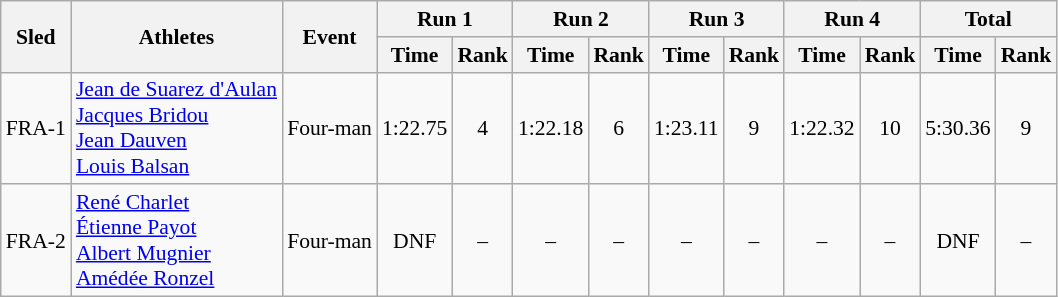<table class="wikitable" border="1" style="font-size:90%">
<tr>
<th rowspan="2">Sled</th>
<th rowspan="2">Athletes</th>
<th rowspan="2">Event</th>
<th colspan="2">Run 1</th>
<th colspan="2">Run 2</th>
<th colspan="2">Run 3</th>
<th colspan="2">Run 4</th>
<th colspan="2">Total</th>
</tr>
<tr>
<th>Time</th>
<th>Rank</th>
<th>Time</th>
<th>Rank</th>
<th>Time</th>
<th>Rank</th>
<th>Time</th>
<th>Rank</th>
<th>Time</th>
<th>Rank</th>
</tr>
<tr>
<td align="center">FRA-1</td>
<td><a href='#'>Jean de Suarez d'Aulan</a><br><a href='#'>Jacques Bridou</a><br><a href='#'>Jean Dauven</a><br><a href='#'>Louis Balsan</a></td>
<td>Four-man</td>
<td align="center">1:22.75</td>
<td align="center">4</td>
<td align="center">1:22.18</td>
<td align="center">6</td>
<td align="center">1:23.11</td>
<td align="center">9</td>
<td align="center">1:22.32</td>
<td align="center">10</td>
<td align="center">5:30.36</td>
<td align="center">9</td>
</tr>
<tr>
<td align="center">FRA-2</td>
<td><a href='#'>René Charlet</a><br><a href='#'>Étienne Payot</a><br><a href='#'>Albert Mugnier</a><br><a href='#'>Amédée Ronzel</a></td>
<td>Four-man</td>
<td align="center">DNF</td>
<td align="center">–</td>
<td align="center">–</td>
<td align="center">–</td>
<td align="center">–</td>
<td align="center">–</td>
<td align="center">–</td>
<td align="center">–</td>
<td align="center">DNF</td>
<td align="center">–</td>
</tr>
</table>
